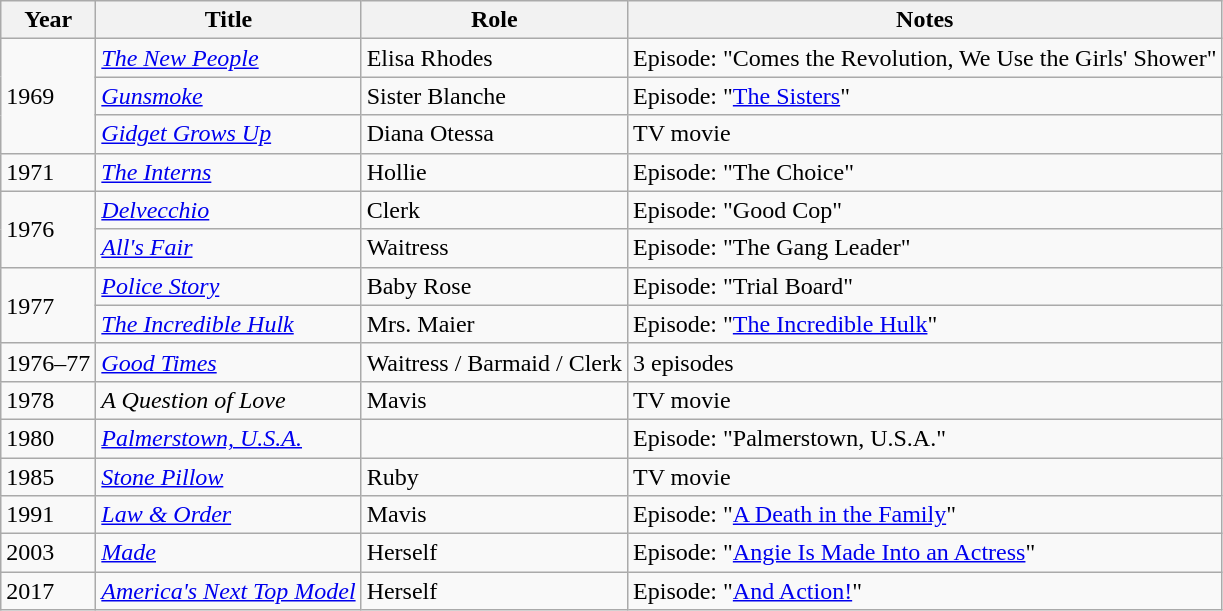<table class="wikitable sortable">
<tr>
<th>Year</th>
<th>Title</th>
<th>Role</th>
<th>Notes</th>
</tr>
<tr>
<td rowspan="3">1969</td>
<td><em><a href='#'>The New People</a></em></td>
<td>Elisa Rhodes</td>
<td>Episode: "Comes the Revolution, We Use the Girls' Shower"</td>
</tr>
<tr>
<td><em><a href='#'>Gunsmoke</a></em></td>
<td>Sister Blanche</td>
<td>Episode: "<a href='#'>The Sisters</a>"</td>
</tr>
<tr>
<td><em><a href='#'>Gidget Grows Up</a></em></td>
<td>Diana Otessa</td>
<td>TV movie</td>
</tr>
<tr>
<td>1971</td>
<td><a href='#'><em>The Interns</em></a></td>
<td>Hollie</td>
<td>Episode: "The Choice"</td>
</tr>
<tr>
<td rowspan="2">1976</td>
<td><a href='#'><em>Delvecchio</em></a></td>
<td>Clerk</td>
<td>Episode: "Good Cop"</td>
</tr>
<tr>
<td><em><a href='#'>All's Fair</a></em></td>
<td>Waitress</td>
<td>Episode: "The Gang Leader"</td>
</tr>
<tr>
<td rowspan="2">1977</td>
<td><a href='#'><em>Police Story</em></a></td>
<td>Baby Rose</td>
<td>Episode: "Trial Board"</td>
</tr>
<tr>
<td><a href='#'><em>The Incredible Hulk</em></a></td>
<td>Mrs. Maier</td>
<td>Episode: "<a href='#'>The Incredible Hulk</a>"</td>
</tr>
<tr>
<td>1976–77</td>
<td><em><a href='#'>Good Times</a></em></td>
<td>Waitress / Barmaid / Clerk</td>
<td>3 episodes</td>
</tr>
<tr>
<td>1978</td>
<td><em>A Question of Love</em></td>
<td>Mavis</td>
<td>TV movie</td>
</tr>
<tr>
<td>1980</td>
<td><em><a href='#'>Palmerstown, U.S.A.</a></em></td>
<td></td>
<td>Episode: "Palmerstown, U.S.A."</td>
</tr>
<tr>
<td>1985</td>
<td><em><a href='#'>Stone Pillow</a></em></td>
<td>Ruby</td>
<td>TV movie</td>
</tr>
<tr>
<td>1991</td>
<td><em><a href='#'>Law & Order</a></em></td>
<td>Mavis</td>
<td>Episode: "<a href='#'>A Death in the Family</a>"</td>
</tr>
<tr>
<td>2003</td>
<td><a href='#'><em>Made</em></a></td>
<td>Herself</td>
<td>Episode: "<a href='#'>Angie Is Made Into an Actress</a>"</td>
</tr>
<tr>
<td>2017</td>
<td><em><a href='#'>America's Next Top Model</a></em></td>
<td>Herself</td>
<td>Episode: "<a href='#'>And Action!</a>"</td>
</tr>
</table>
